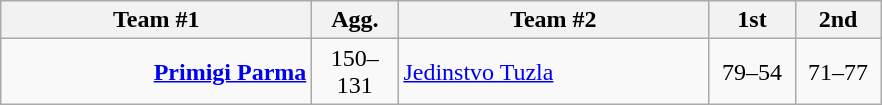<table class=wikitable style="text-align:center">
<tr>
<th width=200>Team #1</th>
<th width=50>Agg.</th>
<th width=200>Team #2</th>
<th width=50>1st</th>
<th width=50>2nd</th>
</tr>
<tr>
<td align=right><strong><a href='#'>Primigi Parma</a></strong> </td>
<td>150–131</td>
<td align=left> <a href='#'>Jedinstvo Tuzla</a></td>
<td align=center>79–54</td>
<td align=center>71–77</td>
</tr>
</table>
